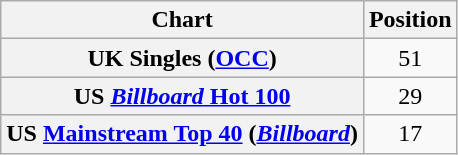<table class="wikitable plainrowheaders sortable" style="text-align:center">
<tr>
<th>Chart</th>
<th>Position</th>
</tr>
<tr>
<th scope="row">UK Singles (<a href='#'>OCC</a>)</th>
<td>51</td>
</tr>
<tr>
<th scope="row">US <a href='#'><em>Billboard</em> Hot 100</a></th>
<td>29</td>
</tr>
<tr>
<th scope="row">US <a href='#'>Mainstream Top 40</a> (<em><a href='#'>Billboard</a></em>)</th>
<td align="center">17</td>
</tr>
</table>
